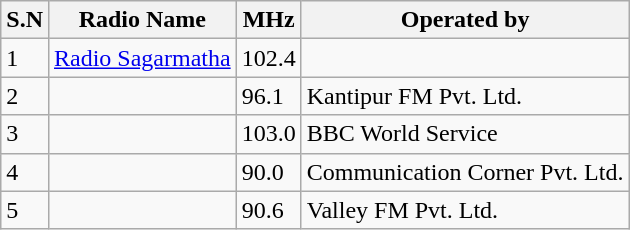<table class="wikitable sortable mw-collapsible mw-collapsed">
<tr>
<th>S.N</th>
<th>Radio Name</th>
<th>MHz</th>
<th>Operated by</th>
</tr>
<tr>
<td>1</td>
<td><a href='#'>Radio Sagarmatha</a></td>
<td>102.4</td>
<td></td>
</tr>
<tr>
<td>2</td>
<td></td>
<td>96.1</td>
<td>Kantipur FM Pvt. Ltd.</td>
</tr>
<tr>
<td>3</td>
<td></td>
<td>103.0</td>
<td>BBC World Service</td>
</tr>
<tr>
<td>4</td>
<td></td>
<td>90.0</td>
<td>Communication Corner Pvt. Ltd.</td>
</tr>
<tr>
<td>5</td>
<td></td>
<td>90.6</td>
<td>Valley FM Pvt. Ltd.</td>
</tr>
</table>
